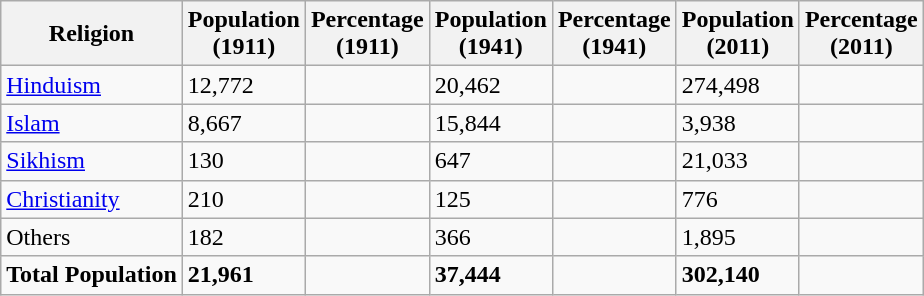<table class="wikitable sortable">
<tr>
<th>Religion</th>
<th>Population<br>(1911)</th>
<th>Percentage<br>(1911)</th>
<th>Population<br>(1941)</th>
<th>Percentage<br>(1941)</th>
<th>Population<br>(2011)</th>
<th>Percentage<br>(2011)</th>
</tr>
<tr>
<td><a href='#'>Hinduism</a> </td>
<td>12,772</td>
<td></td>
<td>20,462</td>
<td></td>
<td>274,498</td>
<td></td>
</tr>
<tr>
<td><a href='#'>Islam</a> </td>
<td>8,667</td>
<td></td>
<td>15,844</td>
<td></td>
<td>3,938</td>
<td></td>
</tr>
<tr>
<td><a href='#'>Sikhism</a> </td>
<td>130</td>
<td></td>
<td>647</td>
<td></td>
<td>21,033</td>
<td></td>
</tr>
<tr>
<td><a href='#'>Christianity</a> </td>
<td>210</td>
<td></td>
<td>125</td>
<td></td>
<td>776</td>
<td></td>
</tr>
<tr>
<td>Others</td>
<td>182</td>
<td></td>
<td>366</td>
<td></td>
<td>1,895</td>
<td></td>
</tr>
<tr>
<td><strong>Total Population</strong></td>
<td><strong>21,961</strong></td>
<td><strong></strong></td>
<td><strong>37,444</strong></td>
<td><strong></strong></td>
<td><strong>302,140</strong></td>
<td><strong></strong></td>
</tr>
</table>
